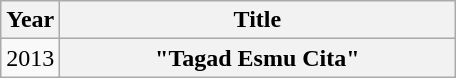<table class="wikitable plainrowheaders" style="text-align:center;">
<tr>
<th scope="col" style="width:1em;">Year</th>
<th scope="col" style="width:16em;">Title</th>
</tr>
<tr>
<td>2013</td>
<th scope="row">"Tagad Esmu Cita"</th>
</tr>
</table>
